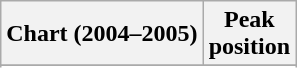<table class="wikitable sortable plainrowheaders">
<tr>
<th scope="col">Chart (2004–2005)</th>
<th scope="col">Peak<br>position</th>
</tr>
<tr>
</tr>
<tr>
</tr>
<tr>
</tr>
<tr>
</tr>
</table>
